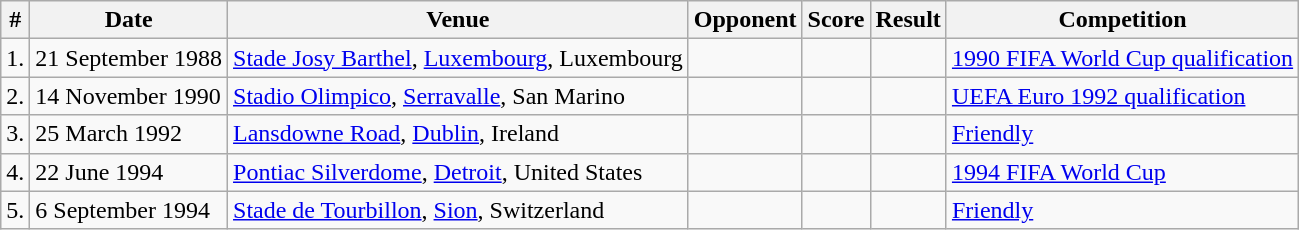<table class="wikitable sortable" style="font-size:100%">
<tr>
<th>#</th>
<th>Date</th>
<th>Venue</th>
<th>Opponent</th>
<th>Score</th>
<th>Result</th>
<th>Competition</th>
</tr>
<tr>
<td>1.</td>
<td>21 September 1988</td>
<td><a href='#'>Stade Josy Barthel</a>, <a href='#'>Luxembourg</a>, Luxembourg</td>
<td></td>
<td></td>
<td></td>
<td><a href='#'>1990 FIFA World Cup qualification</a></td>
</tr>
<tr>
<td>2.</td>
<td>14 November 1990</td>
<td><a href='#'>Stadio Olimpico</a>, <a href='#'>Serravalle</a>, San Marino</td>
<td></td>
<td></td>
<td></td>
<td><a href='#'>UEFA Euro 1992 qualification</a></td>
</tr>
<tr>
<td>3.</td>
<td>25 March 1992</td>
<td><a href='#'>Lansdowne Road</a>, <a href='#'>Dublin</a>, Ireland</td>
<td></td>
<td></td>
<td></td>
<td><a href='#'>Friendly</a></td>
</tr>
<tr>
<td>4.</td>
<td>22 June 1994</td>
<td><a href='#'>Pontiac Silverdome</a>, <a href='#'>Detroit</a>, United States</td>
<td></td>
<td></td>
<td></td>
<td><a href='#'>1994 FIFA World Cup</a></td>
</tr>
<tr>
<td>5.</td>
<td>6 September 1994</td>
<td><a href='#'>Stade de Tourbillon</a>, <a href='#'>Sion</a>, Switzerland</td>
<td></td>
<td></td>
<td></td>
<td><a href='#'>Friendly</a></td>
</tr>
</table>
